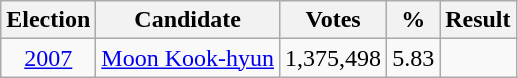<table class="wikitable" style="text-align:center">
<tr>
<th>Election</th>
<th>Candidate</th>
<th>Votes</th>
<th>%</th>
<th>Result</th>
</tr>
<tr>
<td><a href='#'>2007</a></td>
<td><a href='#'>Moon Kook-hyun</a></td>
<td>1,375,498</td>
<td>5.83</td>
<td></td>
</tr>
</table>
